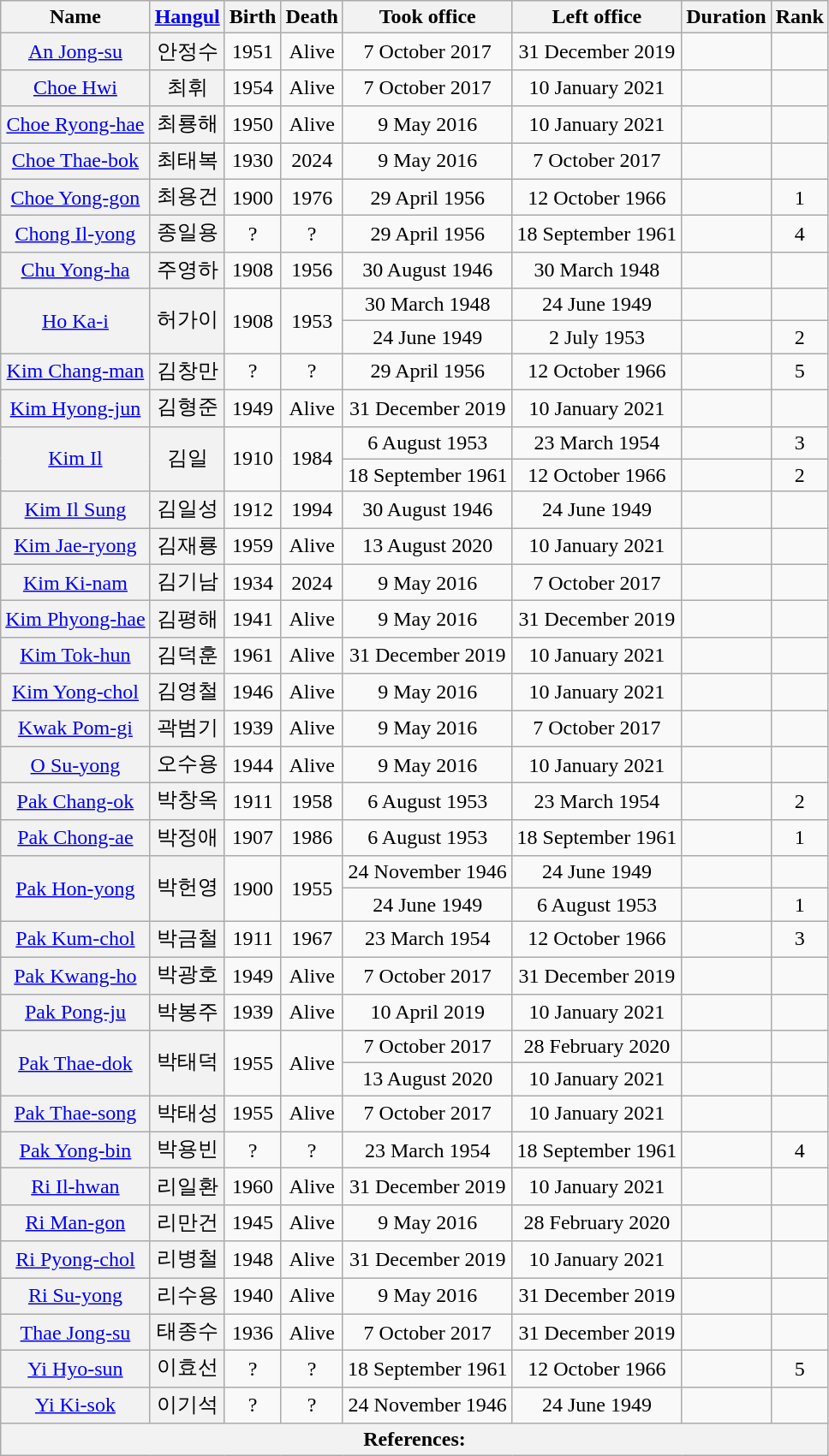<table class="wikitable sortable">
<tr>
<th scope="col">Name</th>
<th class="unsortable"><a href='#'>Hangul</a></th>
<th scope="col">Birth</th>
<th scope="col">Death</th>
<th scope="col">Took office</th>
<th scope="col">Left office</th>
<th scope="col">Duration</th>
<th scope="col">Rank</th>
</tr>
<tr>
<th align="center" scope="row" style="font-weight:normal;"><a href='#'>An Jong-su</a></th>
<th align="center" scope="row" style="font-weight:normal;">안정수</th>
<td align="center">1951</td>
<td align="center">Alive</td>
<td align="center">7 October 2017</td>
<td align="center">31 December 2019</td>
<td align="center"></td>
<td align="center"></td>
</tr>
<tr>
<th align="center" scope="row" style="font-weight:normal;"><a href='#'>Choe Hwi</a></th>
<th align="center" scope="row" style="font-weight:normal;">최휘</th>
<td align="center">1954</td>
<td align="center">Alive</td>
<td align="center">7 October 2017</td>
<td align="center">10 January 2021</td>
<td align="center"></td>
<td align="center"></td>
</tr>
<tr>
<th align="center" scope="row" style="font-weight:normal;"><a href='#'>Choe Ryong-hae</a></th>
<th align="center" scope="row" style="font-weight:normal;">최룡해</th>
<td align="center">1950</td>
<td align="center">Alive</td>
<td align="center">9 May 2016</td>
<td align="center">10 January 2021</td>
<td align="center"></td>
<td align="center"></td>
</tr>
<tr>
<th align="center" scope="row" style="font-weight:normal;"><a href='#'>Choe Thae-bok</a></th>
<th align="center" scope="row" style="font-weight:normal;">최태복</th>
<td align="center">1930</td>
<td align="center">2024</td>
<td align="center">9 May 2016</td>
<td align="center">7 October 2017</td>
<td align="center"></td>
<td align="center"></td>
</tr>
<tr>
<th align="center" scope="row" style="font-weight:normal;"><a href='#'>Choe Yong-gon</a></th>
<th align="center" scope="row" style="font-weight:normal;">최용건</th>
<td align="center">1900</td>
<td align="center">1976</td>
<td align="center">29 April 1956</td>
<td align="center">12 October 1966</td>
<td align="center"></td>
<td align="center">1</td>
</tr>
<tr>
<th align="center" scope="row" style="font-weight:normal;"><a href='#'>Chong Il-yong</a></th>
<th align="center" scope="row" style="font-weight:normal;">종일용</th>
<td align="center">?</td>
<td align="center">?</td>
<td align="center">29 April 1956</td>
<td align="center">18 September 1961</td>
<td align="center"></td>
<td align="center">4</td>
</tr>
<tr>
<th align="center" scope="row" style="font-weight:normal;"><a href='#'>Chu Yong-ha</a></th>
<th align="center" scope="row" style="font-weight:normal;">주영하</th>
<td align="center">1908</td>
<td align="center">1956</td>
<td align="center">30 August 1946</td>
<td align="center">30 March 1948</td>
<td align="center"></td>
<td align="center"></td>
</tr>
<tr>
<th rowspan="2" align="center" scope="row" style="font-weight:normal;"><a href='#'>Ho Ka-i</a></th>
<th rowspan="2" align="center" scope="row" style="font-weight:normal;">허가이</th>
<td rowspan="2" align="center">1908</td>
<td rowspan="2" align="center">1953</td>
<td align="center">30 March 1948</td>
<td align="center">24 June 1949</td>
<td align="center"></td>
<td align="center"></td>
</tr>
<tr>
<td align="center">24 June 1949</td>
<td align="center">2 July 1953</td>
<td align="center"></td>
<td align="center">2</td>
</tr>
<tr>
<th align="center" scope="row" style="font-weight:normal;"><a href='#'>Kim Chang-man</a></th>
<th align="center" scope="row" style="font-weight:normal;">김창만</th>
<td align="center">?</td>
<td align="center">?</td>
<td align="center">29 April 1956</td>
<td align="center">12 October 1966</td>
<td align="center"></td>
<td align="center">5</td>
</tr>
<tr>
<th align="center" scope="row" style="font-weight:normal;"><a href='#'>Kim Hyong-jun</a></th>
<th align="center" scope="row" style="font-weight:normal;">김형준</th>
<td align="center">1949</td>
<td align="center">Alive</td>
<td align="center">31 December 2019</td>
<td align="center">10 January 2021</td>
<td align="center"></td>
<td align="center"></td>
</tr>
<tr>
<th rowspan="2" align="center" scope="row" style="font-weight:normal;"><a href='#'>Kim Il</a></th>
<th rowspan="2" align="center" scope="row" style="font-weight:normal;">김일</th>
<td rowspan="2" align="center">1910</td>
<td rowspan="2" align="center">1984</td>
<td align="center">6 August 1953</td>
<td align="center">23 March 1954</td>
<td align="center"></td>
<td align="center">3</td>
</tr>
<tr>
<td align="center">18 September 1961</td>
<td align="center">12 October 1966</td>
<td align="center"></td>
<td align="center">2</td>
</tr>
<tr>
<th align="center" scope="row" style="font-weight:normal;"><a href='#'>Kim Il Sung</a></th>
<th align="center" scope="row" style="font-weight:normal;">김일성</th>
<td align="center">1912</td>
<td align="center">1994</td>
<td align="center">30 August 1946</td>
<td align="center">24 June 1949</td>
<td align="center"></td>
<td align="center"></td>
</tr>
<tr>
<th align="center" scope="row" style="font-weight:normal;"><a href='#'>Kim Jae-ryong</a></th>
<th align="center" scope="row" style="font-weight:normal;">김재룡</th>
<td align="center">1959</td>
<td align="center">Alive</td>
<td align="center">13 August 2020</td>
<td align="center">10 January 2021</td>
<td align="center"></td>
<td align="center"></td>
</tr>
<tr>
<th align="center" scope="row" style="font-weight:normal;"><a href='#'>Kim Ki-nam</a></th>
<th align="center" scope="row" style="font-weight:normal;">김기남</th>
<td align="center">1934</td>
<td align="center">2024</td>
<td align="center">9 May 2016</td>
<td align="center">7 October 2017</td>
<td align="center"></td>
<td align="center"></td>
</tr>
<tr>
<th align="center" scope="row" style="font-weight:normal;"><a href='#'>Kim Phyong-hae</a></th>
<th align="center" scope="row" style="font-weight:normal;">김평해</th>
<td align="center">1941</td>
<td align="center">Alive</td>
<td align="center">9 May 2016</td>
<td align="center">31 December 2019</td>
<td align="center"></td>
<td align="center"></td>
</tr>
<tr>
<th align="center" scope="row" style="font-weight:normal;"><a href='#'>Kim Tok-hun</a></th>
<th align="center" scope="row" style="font-weight:normal;">김덕훈</th>
<td align="center">1961</td>
<td align="center">Alive</td>
<td align="center">31 December 2019</td>
<td align="center">10 January 2021</td>
<td align="center"></td>
<td align="center"></td>
</tr>
<tr>
<th align="center" scope="row" style="font-weight:normal;"><a href='#'>Kim Yong-chol</a></th>
<th align="center" scope="row" style="font-weight:normal;">김영철</th>
<td align="center">1946</td>
<td align="center">Alive</td>
<td align="center">9 May 2016</td>
<td align="center">10 January 2021</td>
<td align="center"></td>
<td align="center"></td>
</tr>
<tr>
<th align="center" scope="row" style="font-weight:normal;"><a href='#'>Kwak Pom-gi</a></th>
<th align="center" scope="row" style="font-weight:normal;">곽범기</th>
<td align="center">1939</td>
<td align="center">Alive</td>
<td align="center">9 May 2016</td>
<td align="center">7 October 2017</td>
<td align="center"></td>
<td align="center"></td>
</tr>
<tr>
<th align="center" scope="row" style="font-weight:normal;"><a href='#'>O Su-yong</a></th>
<th align="center" scope="row" style="font-weight:normal;">오수용</th>
<td align="center">1944</td>
<td align="center">Alive</td>
<td align="center">9 May 2016</td>
<td align="center">10 January 2021</td>
<td align="center"></td>
<td align="center"></td>
</tr>
<tr>
<th align="center" scope="row" style="font-weight:normal;"><a href='#'>Pak Chang-ok</a></th>
<th align="center" scope="row" style="font-weight:normal;">박창옥</th>
<td align="center">1911</td>
<td align="center">1958</td>
<td align="center">6 August 1953</td>
<td align="center">23 March 1954</td>
<td align="center"></td>
<td align="center">2</td>
</tr>
<tr>
<th align="center" scope="row" style="font-weight:normal;"><a href='#'>Pak Chong-ae</a></th>
<th align="center" scope="row" style="font-weight:normal;">박정애</th>
<td align="center">1907</td>
<td align="center">1986</td>
<td align="center">6 August 1953</td>
<td align="center">18 September 1961</td>
<td align="center"></td>
<td align="center">1</td>
</tr>
<tr>
<th rowspan="2" align="center" scope="row" style="font-weight:normal;"><a href='#'>Pak Hon-yong</a></th>
<th rowspan="2" align="center" scope="row" style="font-weight:normal;">박헌영</th>
<td rowspan="2" align="center">1900</td>
<td rowspan="2" align="center">1955</td>
<td align="center">24 November 1946</td>
<td align="center">24 June 1949</td>
<td align="center"></td>
<td align="center"></td>
</tr>
<tr>
<td align="center">24 June 1949</td>
<td align="center">6 August 1953</td>
<td align="center"></td>
<td align="center">1</td>
</tr>
<tr>
<th align="center" scope="row" style="font-weight:normal;"><a href='#'>Pak Kum-chol</a></th>
<th align="center" scope="row" style="font-weight:normal;">박금철</th>
<td align="center">1911</td>
<td align="center">1967</td>
<td align="center">23 March 1954</td>
<td align="center">12 October 1966</td>
<td align="center"></td>
<td align="center">3</td>
</tr>
<tr>
<th align="center" scope="row" style="font-weight:normal;"><a href='#'>Pak Kwang-ho</a></th>
<th align="center" scope="row" style="font-weight:normal;">박광호</th>
<td align="center">1949</td>
<td align="center">Alive</td>
<td align="center">7 October 2017</td>
<td align="center">31 December 2019</td>
<td align="center"></td>
<td align="center"></td>
</tr>
<tr>
<th align="center" scope="row" style="font-weight:normal;"><a href='#'>Pak Pong-ju</a></th>
<th align="center" scope="row" style="font-weight:normal;">박봉주</th>
<td align="center">1939</td>
<td align="center">Alive</td>
<td align="center">10 April 2019</td>
<td align="center">10 January 2021</td>
<td align="center"></td>
<td align="center"></td>
</tr>
<tr>
<th rowspan="2" align="center" scope="row" style="font-weight:normal;"><a href='#'>Pak Thae-dok</a></th>
<th rowspan="2" align="center" scope="row" style="font-weight:normal;">박태덕</th>
<td rowspan="2" align="center">1955</td>
<td rowspan="2" align="center">Alive</td>
<td align="center">7 October 2017</td>
<td align="center">28 February 2020</td>
<td align="center"></td>
<td align="center"></td>
</tr>
<tr>
<td align="center">13 August 2020</td>
<td align="center">10 January 2021</td>
<td align="center"></td>
<td align="center"></td>
</tr>
<tr>
<th align="center" scope="row" style="font-weight:normal;"><a href='#'>Pak Thae-song</a></th>
<th align="center" scope="row" style="font-weight:normal;">박태성</th>
<td align="center">1955</td>
<td align="center">Alive</td>
<td align="center">7 October 2017</td>
<td align="center">10 January 2021</td>
<td align="center"></td>
<td align="center"></td>
</tr>
<tr>
<th align="center" scope="row" style="font-weight:normal;"><a href='#'>Pak Yong-bin</a></th>
<th align="center" scope="row" style="font-weight:normal;">박용빈</th>
<td align="center">?</td>
<td align="center">?</td>
<td align="center">23 March 1954</td>
<td align="center">18 September 1961</td>
<td align="center"></td>
<td align="center">4</td>
</tr>
<tr>
<th align="center" scope="row" style="font-weight:normal;"><a href='#'>Ri Il-hwan</a></th>
<th align="center" scope="row" style="font-weight:normal;">리일환</th>
<td align="center">1960</td>
<td align="center">Alive</td>
<td align="center">31 December 2019</td>
<td align="center">10 January 2021</td>
<td align="center"></td>
<td align="center"></td>
</tr>
<tr>
<th align="center" scope="row" style="font-weight:normal;"><a href='#'>Ri Man-gon</a></th>
<th align="center" scope="row" style="font-weight:normal;">리만건</th>
<td align="center">1945</td>
<td align="center">Alive</td>
<td align="center">9 May 2016</td>
<td align="center">28 February 2020</td>
<td align="center"></td>
<td align="center"></td>
</tr>
<tr>
<th align="center" scope="row" style="font-weight:normal;"><a href='#'>Ri Pyong-chol</a></th>
<th align="center" scope="row" style="font-weight:normal;">리병철</th>
<td align="center">1948</td>
<td align="center">Alive</td>
<td align="center">31 December 2019</td>
<td align="center">10 January 2021</td>
<td align="center"></td>
<td align="center"></td>
</tr>
<tr>
<th align="center" scope="row" style="font-weight:normal;"><a href='#'>Ri Su-yong</a></th>
<th align="center" scope="row" style="font-weight:normal;">리수용</th>
<td align="center">1940</td>
<td align="center">Alive</td>
<td align="center">9 May 2016</td>
<td align="center">31 December 2019</td>
<td align="center"></td>
<td align="center"></td>
</tr>
<tr>
<th align="center" scope="row" style="font-weight:normal;"><a href='#'>Thae Jong-su</a></th>
<th align="center" scope="row" style="font-weight:normal;">태종수</th>
<td align="center">1936</td>
<td align="center">Alive</td>
<td align="center">7 October 2017</td>
<td align="center">31 December 2019</td>
<td align="center"></td>
<td align="center"></td>
</tr>
<tr>
<th align="center" scope="row" style="font-weight:normal;"><a href='#'>Yi Hyo-sun</a></th>
<th align="center" scope="row" style="font-weight:normal;">이효선</th>
<td align="center">?</td>
<td align="center">?</td>
<td align="center">18 September 1961</td>
<td align="center">12 October 1966</td>
<td align="center"></td>
<td align="center">5</td>
</tr>
<tr>
<th align="center" scope="row" style="font-weight:normal;"><a href='#'>Yi Ki-sok</a></th>
<th align="center" scope="row" style="font-weight:normal;">이기석</th>
<td align="center">?</td>
<td align="center">?</td>
<td align="center">24 November 1946</td>
<td align="center">24 June 1949</td>
<td align="center"></td>
<td align="center"></td>
</tr>
<tr>
<th colspan="9" unsortable><strong>References:</strong><br></th>
</tr>
</table>
